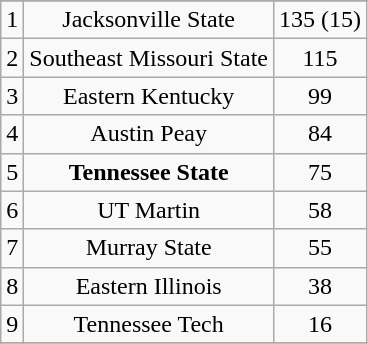<table class="wikitable">
<tr align="center">
</tr>
<tr align="center">
<td>1</td>
<td>Jacksonville State</td>
<td>135 (15)</td>
</tr>
<tr align="center">
<td>2</td>
<td>Southeast Missouri State</td>
<td>115</td>
</tr>
<tr align="center">
<td>3</td>
<td>Eastern Kentucky</td>
<td>99</td>
</tr>
<tr align="center">
<td>4</td>
<td>Austin Peay</td>
<td>84</td>
</tr>
<tr align="center">
<td>5</td>
<td><strong>Tennessee State</strong></td>
<td>75</td>
</tr>
<tr align="center">
<td>6</td>
<td>UT Martin</td>
<td>58</td>
</tr>
<tr align="center">
<td>7</td>
<td>Murray State</td>
<td>55</td>
</tr>
<tr align="center">
<td>8</td>
<td>Eastern Illinois</td>
<td>38</td>
</tr>
<tr align="center">
<td>9</td>
<td>Tennessee Tech</td>
<td>16</td>
</tr>
<tr>
</tr>
</table>
